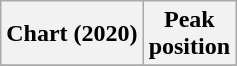<table class="wikitable sortable plainrowheaders" style="text-align:center;">
<tr>
<th>Chart (2020)</th>
<th>Peak<br>position</th>
</tr>
<tr>
</tr>
</table>
